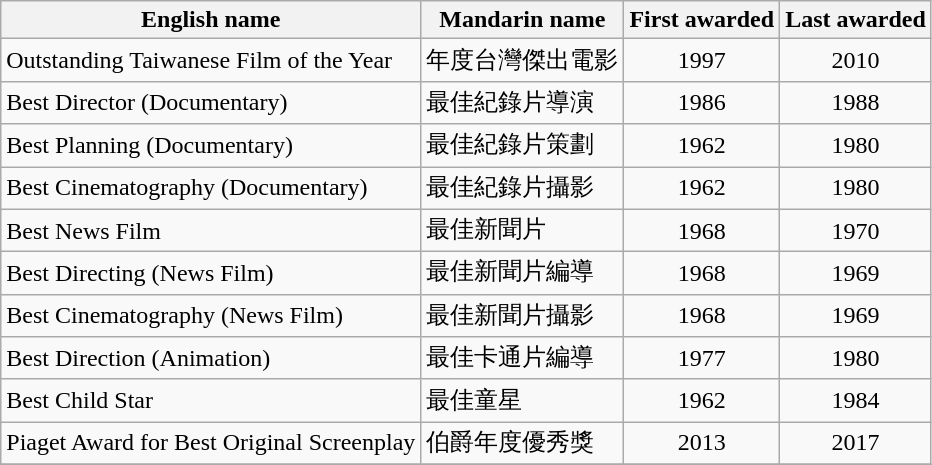<table class="wikitable">
<tr align="left">
<th>English name</th>
<th>Mandarin name</th>
<th>First awarded</th>
<th>Last awarded</th>
</tr>
<tr>
<td>Outstanding Taiwanese Film of the Year</td>
<td>年度台灣傑出電影</td>
<td align="center">1997</td>
<td align="center">2010</td>
</tr>
<tr>
<td>Best Director (Documentary)</td>
<td>最佳紀錄片導演</td>
<td align="center">1986</td>
<td align="center">1988</td>
</tr>
<tr>
<td>Best Planning (Documentary)</td>
<td>最佳紀錄片策劃</td>
<td align="center">1962</td>
<td align="center">1980</td>
</tr>
<tr>
<td>Best Cinematography (Documentary)</td>
<td>最佳紀錄片攝影</td>
<td align="center">1962</td>
<td align="center">1980</td>
</tr>
<tr>
<td>Best News Film</td>
<td>最佳新聞片</td>
<td align="center">1968</td>
<td align="center">1970</td>
</tr>
<tr>
<td>Best Directing (News Film)</td>
<td>最佳新聞片編導</td>
<td align="center">1968</td>
<td align="center">1969</td>
</tr>
<tr>
<td>Best Cinematography (News Film)</td>
<td>最佳新聞片攝影</td>
<td align="center">1968</td>
<td align="center">1969</td>
</tr>
<tr>
<td>Best Direction (Animation)</td>
<td>最佳卡通片編導</td>
<td align="center">1977</td>
<td align="center">1980</td>
</tr>
<tr>
<td>Best Child Star</td>
<td>最佳童星</td>
<td align="center">1962</td>
<td align="center">1984</td>
</tr>
<tr>
<td>Piaget Award for Best Original Screenplay</td>
<td>伯爵年度優秀獎</td>
<td align="center">2013</td>
<td align="center">2017</td>
</tr>
<tr>
</tr>
</table>
